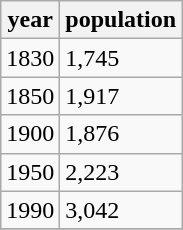<table class="wikitable">
<tr>
<th>year</th>
<th>population</th>
</tr>
<tr>
<td>1830</td>
<td>1,745</td>
</tr>
<tr>
<td>1850</td>
<td>1,917</td>
</tr>
<tr>
<td>1900</td>
<td>1,876</td>
</tr>
<tr>
<td>1950</td>
<td>2,223</td>
</tr>
<tr>
<td>1990</td>
<td>3,042</td>
</tr>
<tr>
</tr>
</table>
